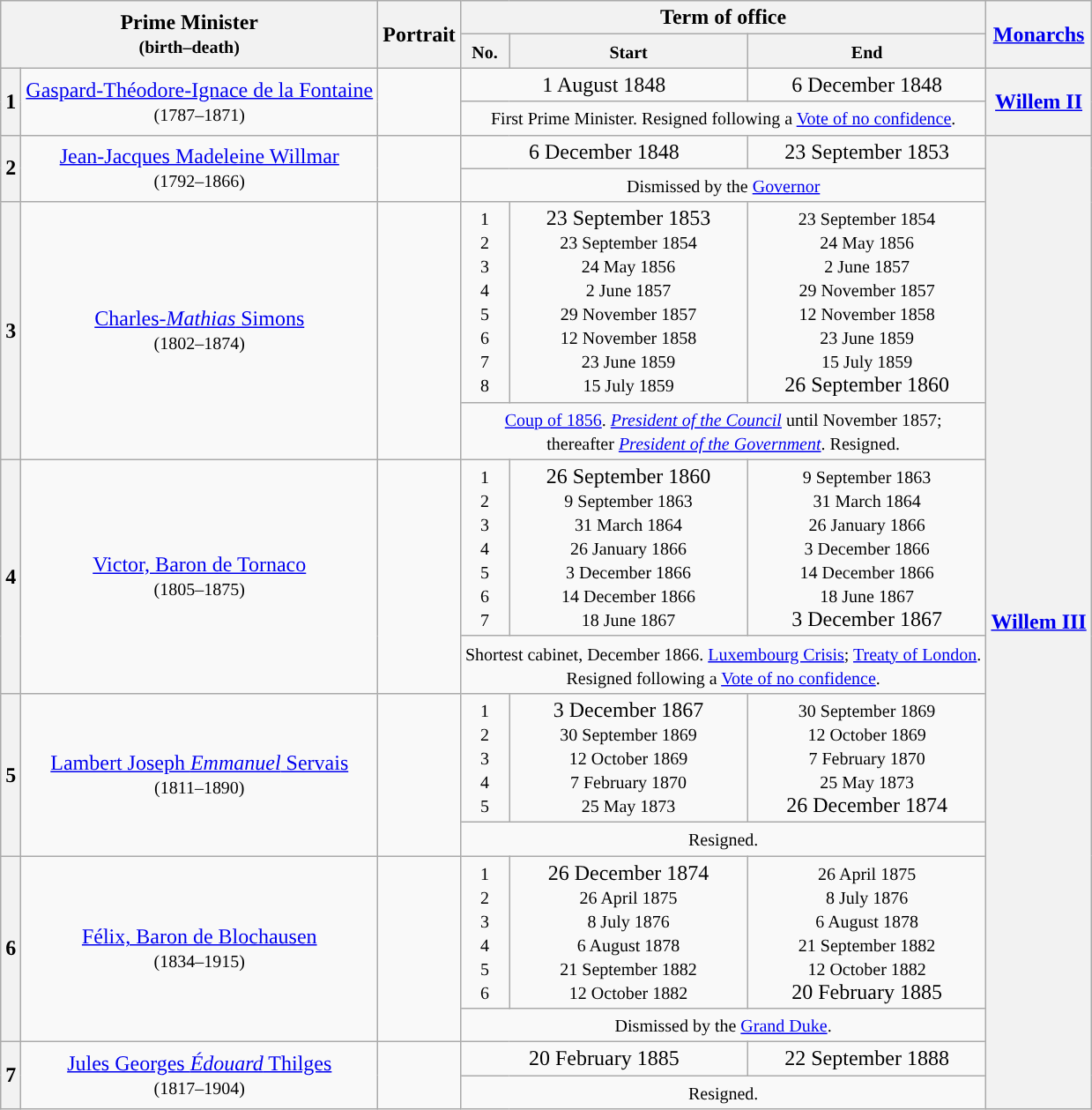<table class="wikitable" style="text-align:center">
<tr>
<th rowspan=2 colspan=2>Prime Minister<br><small>(birth–death)</small></th>
<th rowspan=2>Portrait</th>
<th colspan=3>Term of office</th>
<th rowspan=2 colspan=2><a href='#'>Monarchs</a><br></th>
</tr>
<tr>
<th><small>No.</small></th>
<th><small>Start</small></th>
<th><small>End</small></th>
</tr>
<tr style"background:"#EEEEEE">
<th rowspan=2 style="background-color: ">1</th>
<td rowspan=2><a href='#'>Gaspard-Théodore-Ignace de la Fontaine</a><br><small>(1787–1871)</small></td>
<td rowspan=2></td>
<td colspan=2>1 August 1848</td>
<td>6 December 1848</td>
<th rowspan=2><a href='#'>Willem II</a> <br></th>
</tr>
<tr>
<td colspan=3><small> First Prime Minister. Resigned following a <a href='#'>Vote of no confidence</a>.</small></td>
</tr>
<tr style"background:"#EEEEEE">
<th rowspan=2 style="background-color: ">2</th>
<td rowspan=2><a href='#'>Jean-Jacques Madeleine Willmar</a><br><small>(1792–1866)</small></td>
<td rowspan=2></td>
<td colspan=2>6 December 1848</td>
<td>23 September 1853</td>
<th rowspan=12><a href='#'>Willem III</a> <br></th>
</tr>
<tr>
<td colspan=3><small> Dismissed by the <a href='#'>Governor</a></small></td>
</tr>
<tr style"background:"#EEEEEE">
<th rowspan=2 style="background-color: ">3</th>
<td rowspan=2><a href='#'>Charles-<em>Mathias</em> Simons</a><br><small>(1802–1874)</small></td>
<td rowspan=2></td>
<td><small> 1 <br> 2 <br> 3 <br> 4 <br> 5 <br> 6 <br> 7 <br> 8</small></td>
<td>23 September 1853 <br><small> 23 September 1854 <br> 24 May 1856 <br> 2 June 1857 <br> 29 November 1857 <br> 12 November 1858 <br> 23 June 1859 <br> 15 July 1859</small></td>
<td><small> 23 September 1854 <br> 24 May 1856 <br> 2 June 1857 <br> 29 November 1857 <br> 12 November 1858 <br> 23 June 1859 <br> 15 July 1859 </small><br> 26 September 1860</td>
</tr>
<tr>
<td colspan=3><small> <a href='#'>Coup of 1856</a>. <em><a href='#'>President of the Council</a></em> until November 1857;<br>thereafter <em><a href='#'>President of the Government</a></em>. Resigned.</small></td>
</tr>
<tr style"background:"#EEEEEE">
<th rowspan=2 style="background-color: ">4</th>
<td rowspan=2><a href='#'>Victor, Baron de Tornaco</a><br><small>(1805–1875)</small></td>
<td rowspan=2></td>
<td><small> 1 <br> 2 <br> 3 <br> 4 <br> 5 <br> 6 <br> 7</small></td>
<td>26 September 1860 <br><small> 9 September 1863 <br> 31 March 1864 <br> 26 January 1866 <br> 3 December 1866 <br> 14 December 1866 <br> 18 June 1867</small></td>
<td><small> 9 September 1863 <br> 31 March 1864 <br> 26 January 1866 <br> 3 December 1866 <br> 14 December 1866 <br> 18 June 1867 </small><br> 3 December 1867</td>
</tr>
<tr>
<td colspan=3><small> Shortest cabinet, December 1866. <a href='#'>Luxembourg Crisis</a>; <a href='#'>Treaty of London</a>.<br>Resigned following a <a href='#'>Vote of no confidence</a>.</small></td>
</tr>
<tr style"background:"#EEEEEE">
<th rowspan=2 style="background-color: ">5</th>
<td rowspan=2><a href='#'>Lambert Joseph <em>Emmanuel</em> Servais</a><br><small>(1811–1890)</small></td>
<td rowspan=2></td>
<td><small> 1 <br> 2 <br> 3 <br> 4 <br> 5</small></td>
<td>3 December 1867 <br><small> 30 September 1869 <br> 12 October 1869 <br> 7 February 1870 <br> 25 May 1873</small></td>
<td><small> 30 September 1869 <br> 12 October 1869 <br> 7 February 1870 <br> 25 May 1873 </small><br> 26 December 1874</td>
</tr>
<tr>
<td colspan=3><small> Resigned.</small></td>
</tr>
<tr style"background:"#EEEEEE">
<th rowspan=2 style="background-color: ">6</th>
<td rowspan=2><a href='#'>Félix, Baron de Blochausen</a><br><small>(1834–1915)</small></td>
<td rowspan=2></td>
<td><small> 1 <br> 2 <br> 3 <br> 4 <br> 5 <br> 6</small></td>
<td>26 December 1874 <br><small> 26 April 1875 <br> 8 July 1876 <br> 6 August 1878 <br> 21 September 1882 <br> 12 October 1882</small></td>
<td><small> 26 April 1875 <br> 8 July 1876 <br> 6 August 1878 <br> 21 September 1882 <br> 12 October 1882 </small><br> 20 February 1885</td>
</tr>
<tr>
<td colspan=3><small> Dismissed by the <a href='#'>Grand Duke</a>.</small></td>
</tr>
<tr style"background:"#EEEEEE">
<th rowspan=2 style="background-color: ">7</th>
<td rowspan=2><a href='#'>Jules Georges <em>Édouard</em> Thilges</a><br><small>(1817–1904)</small></td>
<td rowspan=2></td>
<td colspan=2>20 February 1885</td>
<td>22 September 1888</td>
</tr>
<tr>
<td colspan=3><small> Resigned.</small></td>
</tr>
</table>
